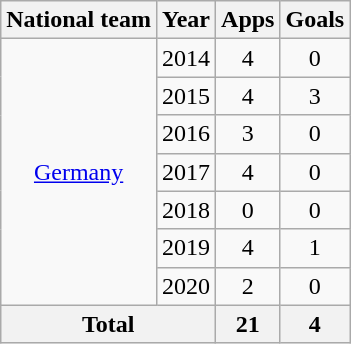<table class="wikitable" style="text-align:center">
<tr>
<th>National team</th>
<th>Year</th>
<th>Apps</th>
<th>Goals</th>
</tr>
<tr>
<td rowspan="7"><a href='#'>Germany</a></td>
<td>2014</td>
<td>4</td>
<td>0</td>
</tr>
<tr>
<td>2015</td>
<td>4</td>
<td>3</td>
</tr>
<tr>
<td>2016</td>
<td>3</td>
<td>0</td>
</tr>
<tr>
<td>2017</td>
<td>4</td>
<td>0</td>
</tr>
<tr>
<td>2018</td>
<td>0</td>
<td>0</td>
</tr>
<tr>
<td>2019</td>
<td>4</td>
<td>1</td>
</tr>
<tr>
<td>2020</td>
<td>2</td>
<td>0</td>
</tr>
<tr>
<th colspan="2">Total</th>
<th>21</th>
<th>4</th>
</tr>
</table>
